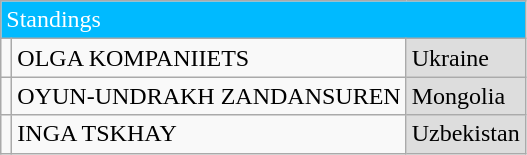<table class="wikitable">
<tr>
<td colspan="3" style="background:#00baff;color:#fff">Standings</td>
</tr>
<tr>
<td></td>
<td>OLGA KOMPANIIETS</td>
<td style="background:#dddddd"> Ukraine</td>
</tr>
<tr>
<td></td>
<td>OYUN-UNDRAKH ZANDANSUREN</td>
<td style="background:#dddddd"> Mongolia</td>
</tr>
<tr>
<td></td>
<td>INGA TSKHAY</td>
<td style="background:#dddddd"> Uzbekistan</td>
</tr>
</table>
